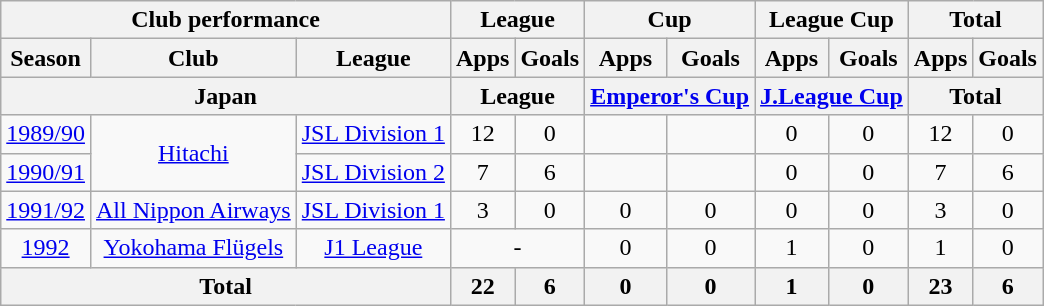<table class="wikitable" style="text-align:center;">
<tr>
<th colspan=3>Club performance</th>
<th colspan=2>League</th>
<th colspan=2>Cup</th>
<th colspan=2>League Cup</th>
<th colspan=2>Total</th>
</tr>
<tr>
<th>Season</th>
<th>Club</th>
<th>League</th>
<th>Apps</th>
<th>Goals</th>
<th>Apps</th>
<th>Goals</th>
<th>Apps</th>
<th>Goals</th>
<th>Apps</th>
<th>Goals</th>
</tr>
<tr>
<th colspan=3>Japan</th>
<th colspan=2>League</th>
<th colspan=2><a href='#'>Emperor's Cup</a></th>
<th colspan=2><a href='#'>J.League Cup</a></th>
<th colspan=2>Total</th>
</tr>
<tr>
<td><a href='#'>1989/90</a></td>
<td rowspan="2"><a href='#'>Hitachi</a></td>
<td><a href='#'>JSL Division 1</a></td>
<td>12</td>
<td>0</td>
<td></td>
<td></td>
<td>0</td>
<td>0</td>
<td>12</td>
<td>0</td>
</tr>
<tr>
<td><a href='#'>1990/91</a></td>
<td><a href='#'>JSL Division 2</a></td>
<td>7</td>
<td>6</td>
<td></td>
<td></td>
<td>0</td>
<td>0</td>
<td>7</td>
<td>6</td>
</tr>
<tr>
<td><a href='#'>1991/92</a></td>
<td><a href='#'>All Nippon Airways</a></td>
<td><a href='#'>JSL Division 1</a></td>
<td>3</td>
<td>0</td>
<td>0</td>
<td>0</td>
<td>0</td>
<td>0</td>
<td>3</td>
<td>0</td>
</tr>
<tr>
<td><a href='#'>1992</a></td>
<td><a href='#'>Yokohama Flügels</a></td>
<td><a href='#'>J1 League</a></td>
<td colspan="2">-</td>
<td>0</td>
<td>0</td>
<td>1</td>
<td>0</td>
<td>1</td>
<td>0</td>
</tr>
<tr>
<th colspan=3>Total</th>
<th>22</th>
<th>6</th>
<th>0</th>
<th>0</th>
<th>1</th>
<th>0</th>
<th>23</th>
<th>6</th>
</tr>
</table>
